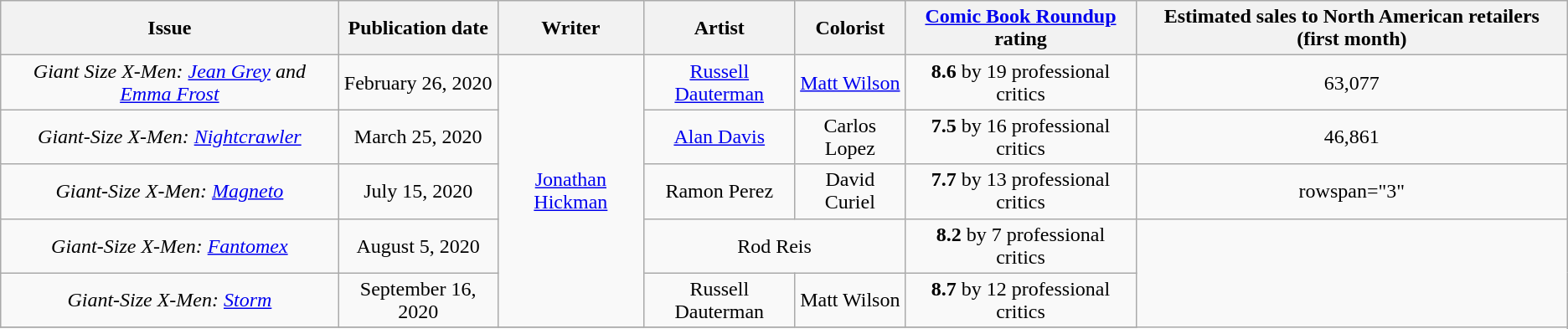<table class="wikitable plainrowheaders" style="text-align:center;">
<tr>
<th scope="col"><strong>Issue</strong></th>
<th scope="col"><strong>Publication date</strong></th>
<th scope="col"><strong>Writer</strong></th>
<th scope="col"><strong>Artist</strong></th>
<th scope="col"><strong>Colorist</strong></th>
<th scope="col"><strong><a href='#'>Comic Book Roundup</a> rating</strong></th>
<th scope="col"><strong>Estimated sales to North American retailers (first month)</strong></th>
</tr>
<tr>
<td><em>Giant Size X-Men: <a href='#'>Jean Grey</a> and <a href='#'>Emma Frost</a></em></td>
<td>February 26, 2020</td>
<td rowspan="5"><a href='#'>Jonathan Hickman</a></td>
<td><a href='#'>Russell Dauterman</a></td>
<td><a href='#'>Matt Wilson</a></td>
<td><strong>8.6</strong> by 19 professional critics</td>
<td>63,077</td>
</tr>
<tr>
<td><em>Giant-Size X-Men: <a href='#'>Nightcrawler</a></em></td>
<td>March 25, 2020</td>
<td><a href='#'>Alan Davis</a></td>
<td>Carlos Lopez</td>
<td><strong>7.5</strong> by 16 professional critics</td>
<td>46,861</td>
</tr>
<tr>
<td><em>Giant-Size X-Men: <a href='#'>Magneto</a></em></td>
<td>July 15, 2020</td>
<td>Ramon Perez</td>
<td>David Curiel</td>
<td><strong>7.7</strong> by 13 professional critics</td>
<td>rowspan="3" </td>
</tr>
<tr>
<td><em>Giant-Size X-Men: <a href='#'>Fantomex</a></em></td>
<td>August 5, 2020</td>
<td colspan="2">Rod Reis</td>
<td><strong>8.2</strong> by 7 professional critics</td>
</tr>
<tr>
<td><em>Giant-Size X-Men: <a href='#'>Storm</a></em></td>
<td>September 16, 2020</td>
<td>Russell Dauterman</td>
<td>Matt Wilson</td>
<td><strong>8.7</strong> by 12 professional critics</td>
</tr>
<tr>
</tr>
</table>
